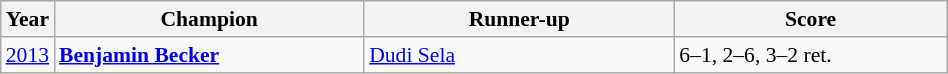<table class="wikitable" style="font-size:90%">
<tr>
<th>Year</th>
<th width="200">Champion</th>
<th width="200">Runner-up</th>
<th width="175">Score</th>
</tr>
<tr>
<td><a href='#'>2013</a></td>
<td> <strong><a href='#'>Benjamin Becker</a></strong></td>
<td> <a href='#'>Dudi Sela</a></td>
<td>6–1, 2–6, 3–2 ret.</td>
</tr>
</table>
